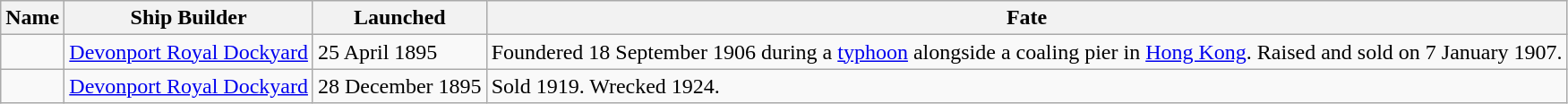<table class="wikitable" style="text-align:left">
<tr>
<th>Name</th>
<th>Ship Builder</th>
<th>Launched</th>
<th>Fate</th>
</tr>
<tr>
<td></td>
<td><a href='#'>Devonport Royal Dockyard</a></td>
<td>25 April 1895</td>
<td>Foundered 18 September 1906 during a <a href='#'>typhoon</a> alongside a coaling pier in <a href='#'>Hong Kong</a>. Raised and sold on 7 January 1907.</td>
</tr>
<tr>
<td></td>
<td><a href='#'>Devonport Royal Dockyard</a></td>
<td>28 December 1895</td>
<td>Sold 1919.  Wrecked 1924.</td>
</tr>
</table>
